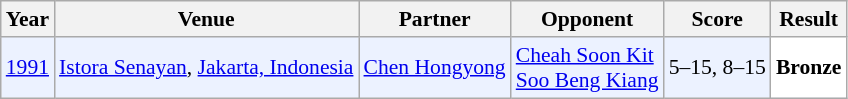<table class="sortable wikitable" style="font-size: 90%;">
<tr>
<th>Year</th>
<th>Venue</th>
<th>Partner</th>
<th>Opponent</th>
<th>Score</th>
<th>Result</th>
</tr>
<tr style="background:#ECF2FF">
<td align="center"><a href='#'>1991</a></td>
<td align="left"><a href='#'>Istora Senayan</a>, <a href='#'>Jakarta, Indonesia</a></td>
<td align="left"> <a href='#'>Chen Hongyong</a></td>
<td align="left"> <a href='#'>Cheah Soon Kit</a> <br>  <a href='#'>Soo Beng Kiang</a></td>
<td align="left">5–15, 8–15</td>
<td style="text-align:left; background:white"> <strong>Bronze</strong></td>
</tr>
</table>
